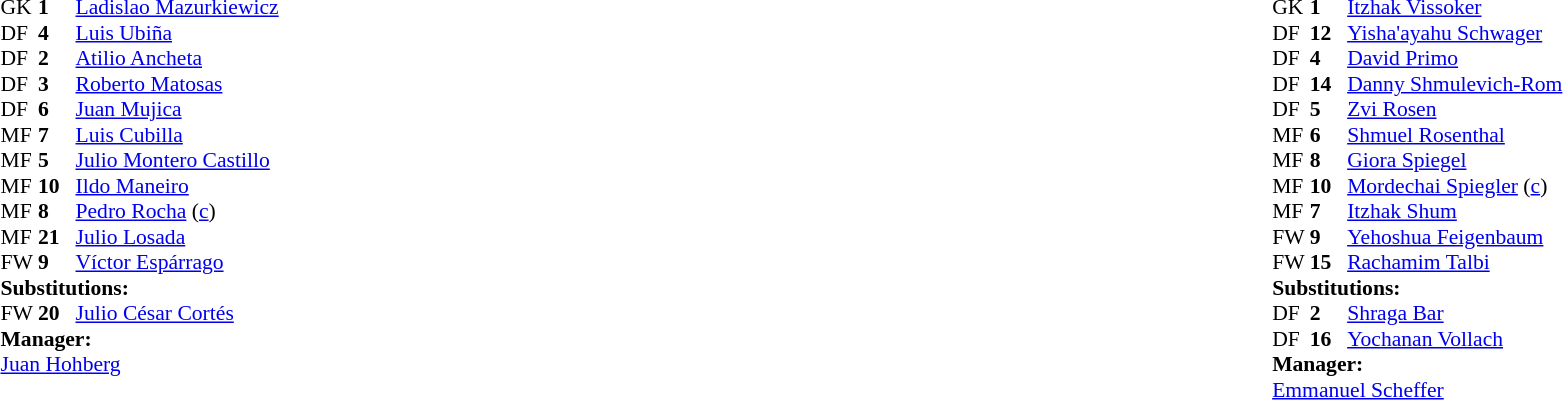<table width="100%">
<tr>
<td valign="top" width="50%"><br><table style="font-size: 90%" cellspacing="0" cellpadding="0">
<tr>
<td colspan="4"></td>
</tr>
<tr>
<th width="25"></th>
<th width="25"></th>
</tr>
<tr>
<td>GK</td>
<td><strong>1</strong></td>
<td><a href='#'>Ladislao Mazurkiewicz</a></td>
</tr>
<tr>
<td>DF</td>
<td><strong>4</strong></td>
<td><a href='#'>Luis Ubiña</a></td>
</tr>
<tr>
<td>DF</td>
<td><strong>2</strong></td>
<td><a href='#'>Atilio Ancheta</a></td>
</tr>
<tr>
<td>DF</td>
<td><strong>3</strong></td>
<td><a href='#'>Roberto Matosas</a></td>
</tr>
<tr>
<td>DF</td>
<td><strong>6</strong></td>
<td><a href='#'>Juan Mujica</a></td>
</tr>
<tr>
<td>MF</td>
<td><strong>7</strong></td>
<td><a href='#'>Luis Cubilla</a></td>
</tr>
<tr>
<td>MF</td>
<td><strong>5</strong></td>
<td><a href='#'>Julio Montero Castillo</a></td>
</tr>
<tr>
<td>MF</td>
<td><strong>10</strong></td>
<td><a href='#'>Ildo Maneiro</a></td>
</tr>
<tr>
<td>MF</td>
<td><strong>8</strong></td>
<td><a href='#'>Pedro Rocha</a> (<a href='#'>c</a>)</td>
<td></td>
<td></td>
</tr>
<tr>
<td>MF</td>
<td><strong>21</strong></td>
<td><a href='#'>Julio Losada</a></td>
</tr>
<tr>
<td>FW</td>
<td><strong>9</strong></td>
<td><a href='#'>Víctor Espárrago</a></td>
</tr>
<tr>
<td colspan=3><strong>Substitutions:</strong></td>
</tr>
<tr>
<td>FW</td>
<td><strong>20</strong></td>
<td><a href='#'>Julio César Cortés</a></td>
<td></td>
<td></td>
</tr>
<tr>
<td colspan=3><strong>Manager:</strong></td>
</tr>
<tr>
<td colspan="4"><a href='#'>Juan Hohberg</a></td>
</tr>
</table>
</td>
<td valign="top" width="50%"><br><table style="font-size: 90%" cellspacing="0" cellpadding="0" align=center>
<tr>
<td colspan="4"></td>
</tr>
<tr>
<th width="25"></th>
<th width="25"></th>
</tr>
<tr>
<td>GK</td>
<td><strong>1</strong></td>
<td><a href='#'>Itzhak Vissoker</a></td>
</tr>
<tr>
<td>DF</td>
<td><strong>12</strong></td>
<td><a href='#'>Yisha'ayahu Schwager</a></td>
</tr>
<tr>
<td>DF</td>
<td><strong>4</strong></td>
<td><a href='#'>David Primo</a></td>
</tr>
<tr>
<td>DF</td>
<td><strong>14</strong></td>
<td><a href='#'>Danny Shmulevich-Rom</a></td>
<td></td>
<td></td>
</tr>
<tr>
<td>DF</td>
<td><strong>5</strong></td>
<td><a href='#'>Zvi Rosen</a></td>
</tr>
<tr>
<td>MF</td>
<td><strong>6</strong></td>
<td><a href='#'>Shmuel Rosenthal</a></td>
</tr>
<tr>
<td>MF</td>
<td><strong>8</strong></td>
<td><a href='#'>Giora Spiegel</a></td>
</tr>
<tr>
<td>MF</td>
<td><strong>10</strong></td>
<td><a href='#'>Mordechai Spiegler</a> (<a href='#'>c</a>)</td>
</tr>
<tr>
<td>MF</td>
<td><strong>7</strong></td>
<td><a href='#'>Itzhak Shum</a></td>
</tr>
<tr>
<td>FW</td>
<td><strong>9</strong></td>
<td><a href='#'>Yehoshua Feigenbaum</a></td>
</tr>
<tr>
<td>FW</td>
<td><strong>15</strong></td>
<td><a href='#'>Rachamim Talbi</a></td>
<td></td>
<td></td>
</tr>
<tr>
<td colspan=3><strong>Substitutions:</strong></td>
</tr>
<tr>
<td>DF</td>
<td><strong>2</strong></td>
<td><a href='#'>Shraga Bar</a></td>
<td></td>
<td></td>
</tr>
<tr>
<td>DF</td>
<td><strong>16</strong></td>
<td><a href='#'>Yochanan Vollach</a></td>
<td></td>
<td></td>
</tr>
<tr>
<td colspan=3><strong>Manager:</strong></td>
</tr>
<tr>
<td colspan="4"><a href='#'>Emmanuel Scheffer</a></td>
</tr>
</table>
</td>
</tr>
</table>
